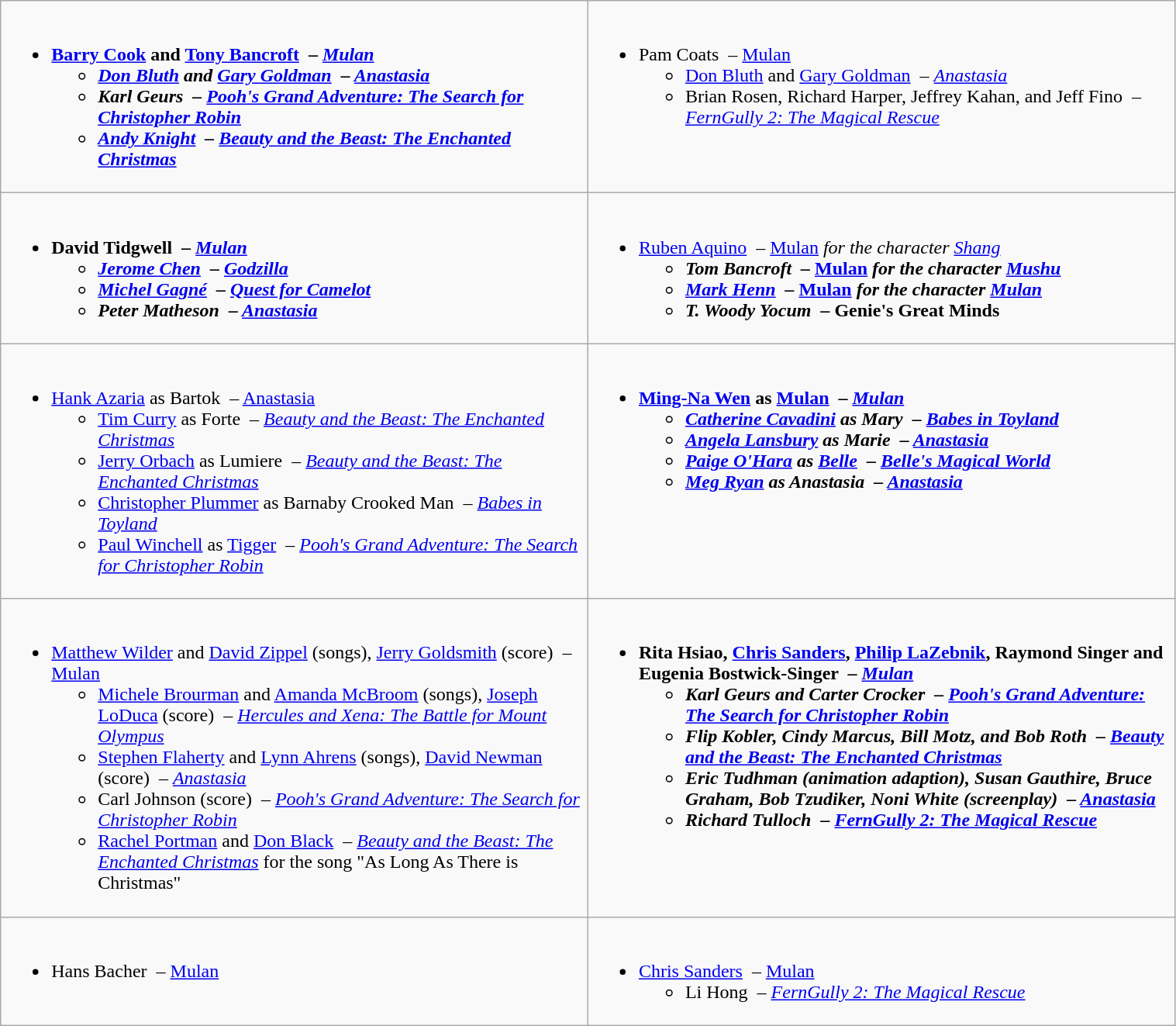<table class=wikitable width=80%>
<tr>
<td valign="top" width="30%"><br><ul><li><strong><a href='#'>Barry Cook</a> and <a href='#'>Tony Bancroft</a>  – <em><a href='#'>Mulan</a><strong><em><ul><li><a href='#'>Don Bluth</a> and <a href='#'>Gary Goldman</a>  – </em><a href='#'>Anastasia</a><em></li><li>Karl Geurs  – </em><a href='#'>Pooh's Grand Adventure: The Search for Christopher Robin</a><em></li><li><a href='#'>Andy Knight</a>  – </em><a href='#'>Beauty and the Beast: The Enchanted Christmas</a><em></li></ul></li></ul></td>
<td valign="top" width="30%"><br><ul><li></strong>Pam Coats  – </em><a href='#'>Mulan</a></em></strong><ul><li><a href='#'>Don Bluth</a> and <a href='#'>Gary Goldman</a>  – <em><a href='#'>Anastasia</a></em></li><li>Brian Rosen, Richard Harper, Jeffrey Kahan, and Jeff Fino  – <em><a href='#'>FernGully 2: The Magical Rescue</a></em></li></ul></li></ul></td>
</tr>
<tr>
<td valign="top" width="30%"><br><ul><li><strong>David Tidgwell  – <em><a href='#'>Mulan</a><strong><em><ul><li><a href='#'>Jerome Chen</a>  – </em><a href='#'>Godzilla</a><em></li><li><a href='#'>Michel Gagné</a>  – </em><a href='#'>Quest for Camelot</a><em></li><li>Peter Matheson  – </em><a href='#'>Anastasia</a><em></li></ul></li></ul></td>
<td valign="top" width="30%"><br><ul><li></strong><a href='#'>Ruben Aquino</a>  – </em><a href='#'>Mulan</a><em> for the character <a href='#'>Shang</a><strong><ul><li>Tom Bancroft  – </em><a href='#'>Mulan</a><em> for the character <a href='#'>Mushu</a></li><li><a href='#'>Mark Henn</a>  – </em><a href='#'>Mulan</a><em> for the character <a href='#'>Mulan</a></li><li>T. Woody Yocum  – </em>Genie's Great Minds<em></li></ul></li></ul></td>
</tr>
<tr>
<td valign="top" width="30%"><br><ul><li></strong><a href='#'>Hank Azaria</a> as Bartok  – </em><a href='#'>Anastasia</a></em></strong><ul><li><a href='#'>Tim Curry</a> as Forte  – <em><a href='#'>Beauty and the Beast: The Enchanted Christmas</a></em></li><li><a href='#'>Jerry Orbach</a> as Lumiere  – <em><a href='#'>Beauty and the Beast: The Enchanted Christmas</a></em></li><li><a href='#'>Christopher Plummer</a> as Barnaby Crooked Man  – <em><a href='#'>Babes in Toyland</a></em></li><li><a href='#'>Paul Winchell</a> as <a href='#'>Tigger</a>  – <em><a href='#'>Pooh's Grand Adventure: The Search for Christopher Robin</a></em></li></ul></li></ul></td>
<td valign="top" width="30%"><br><ul><li><strong><a href='#'>Ming-Na Wen</a> as <a href='#'>Mulan</a>  – <em><a href='#'>Mulan</a><strong><em><ul><li><a href='#'>Catherine Cavadini</a> as Mary  – </em><a href='#'>Babes in Toyland</a><em></li><li><a href='#'>Angela Lansbury</a> as Marie  – </em><a href='#'>Anastasia</a><em></li><li><a href='#'>Paige O'Hara</a> as <a href='#'>Belle</a>  – </em><a href='#'>Belle's Magical World</a><em></li><li><a href='#'>Meg Ryan</a> as Anastasia  – </em><a href='#'>Anastasia</a><em></li></ul></li></ul></td>
</tr>
<tr>
<td valign="top" width="30%"><br><ul><li></strong><a href='#'>Matthew Wilder</a> and <a href='#'>David Zippel</a> (songs), <a href='#'>Jerry Goldsmith</a> (score)  – </em><a href='#'>Mulan</a></em></strong><ul><li><a href='#'>Michele Brourman</a> and <a href='#'>Amanda McBroom</a> (songs), <a href='#'>Joseph LoDuca</a> (score)  – <em><a href='#'>Hercules and Xena: The Battle for Mount Olympus</a></em></li><li><a href='#'>Stephen Flaherty</a> and <a href='#'>Lynn Ahrens</a> (songs), <a href='#'>David Newman</a> (score)  – <em><a href='#'>Anastasia</a></em></li><li>Carl Johnson (score)  – <em><a href='#'>Pooh's Grand Adventure: The Search for Christopher Robin</a></em></li><li><a href='#'>Rachel Portman</a> and <a href='#'>Don Black</a>  – <em><a href='#'>Beauty and the Beast: The Enchanted Christmas</a></em> for the song "As Long As There is Christmas"</li></ul></li></ul></td>
<td valign="top" width="30%"><br><ul><li><strong>Rita Hsiao, <a href='#'>Chris Sanders</a>, <a href='#'>Philip LaZebnik</a>, Raymond Singer and Eugenia Bostwick-Singer  – <em><a href='#'>Mulan</a><strong><em><ul><li>Karl Geurs and Carter Crocker  – </em><a href='#'>Pooh's Grand Adventure: The Search for Christopher Robin</a><em></li><li>Flip Kobler, Cindy Marcus, Bill Motz, and Bob Roth  – </em><a href='#'>Beauty and the Beast: The Enchanted Christmas</a><em></li><li>Eric Tudhman (animation adaption), Susan Gauthire, Bruce Graham, Bob Tzudiker, Noni White (screenplay)  – </em><a href='#'>Anastasia</a><em></li><li>Richard Tulloch  – </em><a href='#'>FernGully 2: The Magical Rescue</a><em></li></ul></li></ul></td>
</tr>
<tr>
<td valign="top" width="30%"><br><ul><li></strong>Hans Bacher  – </em><a href='#'>Mulan</a><em> <strong></li></ul></td>
<td valign="top" width="30%"><br><ul><li></strong><a href='#'>Chris Sanders</a>  – </em><a href='#'>Mulan</a></em></strong><ul><li>Li Hong  – <em><a href='#'>FernGully 2: The Magical Rescue</a></em></li></ul></li></ul></td>
</tr>
</table>
